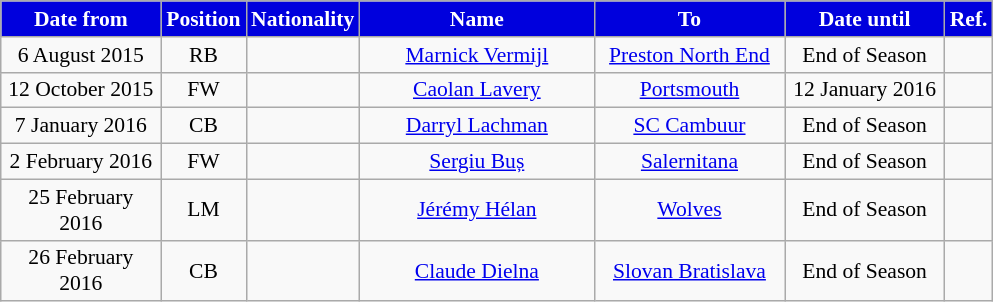<table class="wikitable"  style="text-align:center; font-size:90%; ">
<tr>
<th style="background:#00d; color:#fff; width:100px;">Date from</th>
<th style="background:#00d; color:#fff; width:50px;">Position</th>
<th style="background:#00d; color:#fff; width:50px;">Nationality</th>
<th style="background:#00d; color:#fff; width:150px;">Name</th>
<th style="background:#00d; color:#fff; width:120px;">To</th>
<th style="background:#00d; color:#fff; width:100px;">Date until</th>
<th style="background:#00d; color:#fff; width:25px;">Ref.</th>
</tr>
<tr>
<td>6 August 2015</td>
<td>RB</td>
<td></td>
<td><a href='#'>Marnick Vermijl</a></td>
<td><a href='#'>Preston North End</a></td>
<td>End of Season</td>
<td></td>
</tr>
<tr>
<td>12 October 2015</td>
<td>FW</td>
<td></td>
<td><a href='#'>Caolan Lavery</a></td>
<td><a href='#'>Portsmouth</a></td>
<td>12 January 2016</td>
<td></td>
</tr>
<tr>
<td>7 January 2016</td>
<td>CB</td>
<td></td>
<td><a href='#'>Darryl Lachman</a></td>
<td><a href='#'>SC Cambuur</a></td>
<td>End of Season</td>
<td></td>
</tr>
<tr>
<td>2 February 2016</td>
<td>FW</td>
<td></td>
<td><a href='#'>Sergiu Buș</a></td>
<td><a href='#'>Salernitana</a></td>
<td>End of Season</td>
<td></td>
</tr>
<tr>
<td>25 February 2016</td>
<td>LM</td>
<td></td>
<td><a href='#'>Jérémy Hélan</a></td>
<td><a href='#'>Wolves</a></td>
<td>End of Season</td>
<td></td>
</tr>
<tr>
<td>26 February 2016</td>
<td>CB</td>
<td></td>
<td><a href='#'>Claude Dielna</a></td>
<td><a href='#'>Slovan Bratislava</a></td>
<td>End of Season</td>
<td></td>
</tr>
</table>
